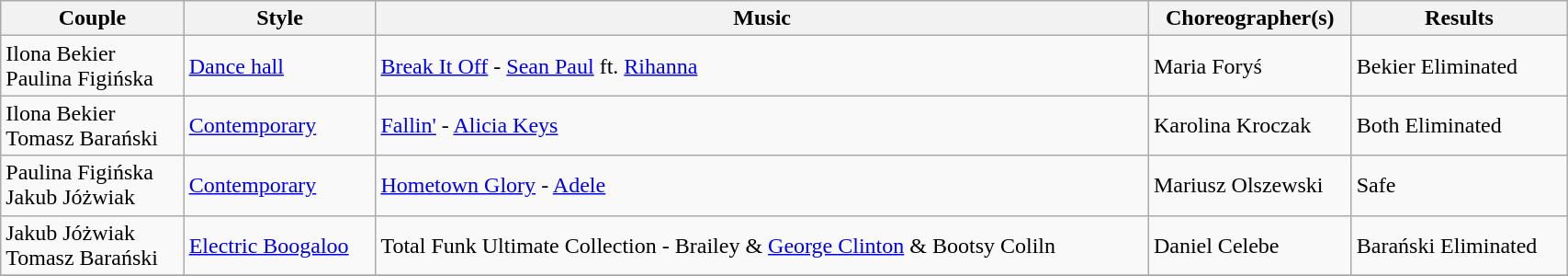<table class="wikitable" width="90%">
<tr>
<th>Couple</th>
<th>Style</th>
<th>Music</th>
<th>Choreographer(s)</th>
<th>Results</th>
</tr>
<tr>
<td>Ilona Bekier<br>Paulina Figińska</td>
<td><a href='#'>Dance hall</a></td>
<td><a href='#'>Break It Off</a> - <a href='#'>Sean Paul</a> ft. <a href='#'>Rihanna</a></td>
<td>Maria Foryś</td>
<td>Bekier Eliminated</td>
</tr>
<tr>
<td>Ilona Bekier<br>Tomasz Barański</td>
<td><a href='#'>Contemporary</a></td>
<td><a href='#'>Fallin'</a> - <a href='#'>Alicia Keys</a></td>
<td>Karolina Kroczak</td>
<td>Both Eliminated</td>
</tr>
<tr>
<td>Paulina Figińska<br>Jakub Jóżwiak</td>
<td><a href='#'>Contemporary</a></td>
<td><a href='#'>Hometown Glory</a> - <a href='#'>Adele</a></td>
<td>Mariusz Olszewski</td>
<td>Safe</td>
</tr>
<tr>
<td>Jakub Jóżwiak<br>Tomasz Barański</td>
<td><a href='#'>Electric Boogaloo</a></td>
<td>Total Funk Ultimate Collection - Brailey & <a href='#'>George Clinton</a> & Bootsy Coliln</td>
<td>Daniel Celebe</td>
<td>Barański Eliminated</td>
</tr>
<tr>
</tr>
</table>
